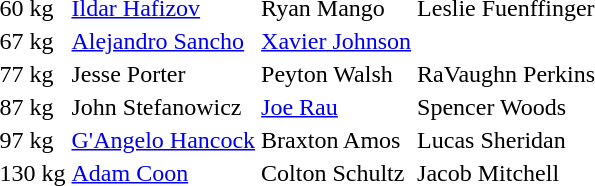<table>
<tr>
<td rowspan=1>60 kg</td>
<td rowspan=1> <a href='#'>Ildar Hafizov</a></td>
<td rowspan=1> Ryan Mango</td>
<td> Leslie Fuenffinger</td>
</tr>
<tr>
<td rowspan=1>67 kg</td>
<td rowspan=1> <a href='#'>Alejandro Sancho</a></td>
<td> <a href='#'>Xavier Johnson</a></td>
</tr>
<tr>
<td rowspan=1>77 kg</td>
<td rowspan=1> Jesse Porter</td>
<td rowspan=1> Peyton Walsh</td>
<td> RaVaughn Perkins</td>
</tr>
<tr>
<td rowspan=1>87 kg</td>
<td rowspan=1> John Stefanowicz</td>
<td rowspan=1> <a href='#'>Joe Rau</a></td>
<td> Spencer Woods</td>
</tr>
<tr>
<td rowspan=1>97 kg</td>
<td rowspan=1> <a href='#'>G'Angelo Hancock</a></td>
<td rowspan=1> Braxton Amos</td>
<td> Lucas Sheridan</td>
</tr>
<tr>
<td rowspan=1>130 kg</td>
<td rowspan=1> <a href='#'>Adam Coon</a></td>
<td rowspan=1> Colton Schultz</td>
<td> Jacob Mitchell</td>
</tr>
</table>
